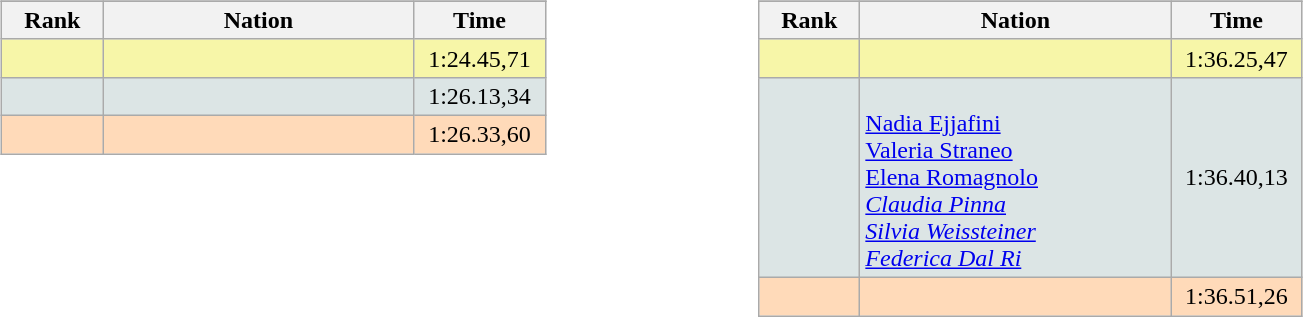<table width="80%" align=center style="font-size:100%">
<tr>
<td valign=top width="50%"><br><table class="wikitable" style="text-align:center">
<tr>
</tr>
<tr>
<th width=60>Rank</th>
<th width=200>Nation</th>
<th width=80>Time</th>
</tr>
<tr bgcolor=f7f6a8>
<td></td>
<td align="left"></td>
<td>1:24.45,71</td>
</tr>
<tr bgcolor=dce5e5>
<td></td>
<td align="left"></td>
<td>1:26.13,34</td>
</tr>
<tr bgcolor=ffdab9>
<td></td>
<td align="left"></td>
<td>1:26.33,60</td>
</tr>
</table>
</td>
<td valign=top width="50%"><br><table class="wikitable" style="text-align:center">
<tr>
</tr>
<tr>
<th width=60>Rank</th>
<th width=200>Nation</th>
<th width=80>Time</th>
</tr>
<tr bgcolor=f7f6a8>
<td></td>
<td align="left"></td>
<td>1:36.25,47</td>
</tr>
<tr bgcolor=dce5e5>
<td></td>
<td align="left"><br><a href='#'>Nadia Ejjafini</a><br><a href='#'>Valeria Straneo</a><br><a href='#'>Elena Romagnolo</a><br><em><a href='#'>Claudia Pinna</a></em><br><em><a href='#'>Silvia Weissteiner</a></em><br><em><a href='#'>Federica Dal Ri</a></em></td>
<td>1:36.40,13</td>
</tr>
<tr bgcolor=ffdab9>
<td></td>
<td align="left"></td>
<td>1:36.51,26</td>
</tr>
</table>
</td>
</tr>
</table>
